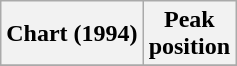<table class="wikitable sortable plainrowheaders">
<tr>
<th>Chart (1994)</th>
<th>Peak<br>position</th>
</tr>
<tr>
</tr>
</table>
